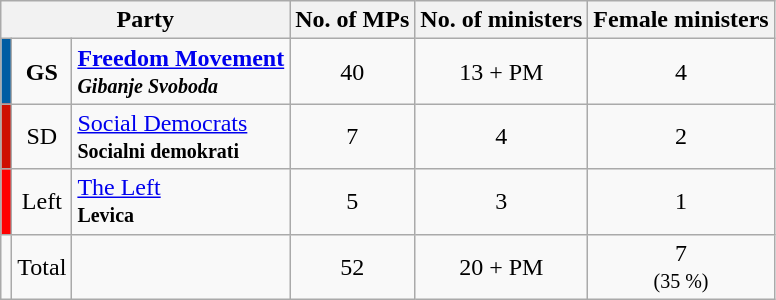<table class="wikitable" style="font-size:100%;">
<tr>
<th colspan="3">Party</th>
<th>No. of MPs</th>
<th>No. of ministers</th>
<th>Female ministers</th>
</tr>
<tr>
<td style="background:#005DA3"></td>
<td style="text-align:center;"><strong>GS</strong></td>
<td><strong><a href='#'>Freedom Movement</a><strong><em><br><small>Gibanje Svoboda</small><em></td>
<td style="text-align:center;"></strong>40<strong></td>
<td style="text-align:center;"></strong>13 + PM<strong></td>
<td style="text-align:center;"></em>4<em></td>
</tr>
<tr>
<td style="background:#ce0f02"></td>
<td style="text-align:center;"></strong>SD<strong></td>
<td><a href='#'></strong>Social Democrats<strong></a></em><br><small>Socialni demokrati</small><em></td>
<td style="text-align:center;"></strong>7<strong></td>
<td style="text-align:center;"></strong>4<strong></td>
<td style="text-align:center;"></em>2<em></td>
</tr>
<tr>
<td style="background:red"></td>
<td style="text-align:center;"></strong>Left<strong></td>
<td><a href='#'></strong>The Left<strong></a><br><small></em>Levica<em></small></td>
<td style="text-align:center;"></strong>5<strong></td>
<td style="text-align:center;"></strong>3<strong></td>
<td style="text-align:center;"></em>1<em></td>
</tr>
<tr>
<td></td>
<td>Total</td>
<td></td>
<td style="text-align:center;">52</td>
<td style="text-align:center;">20 + PM</td>
<td style="text-align:center;"></em>7<em><br><small></em>(35 %)<em></small></td>
</tr>
</table>
